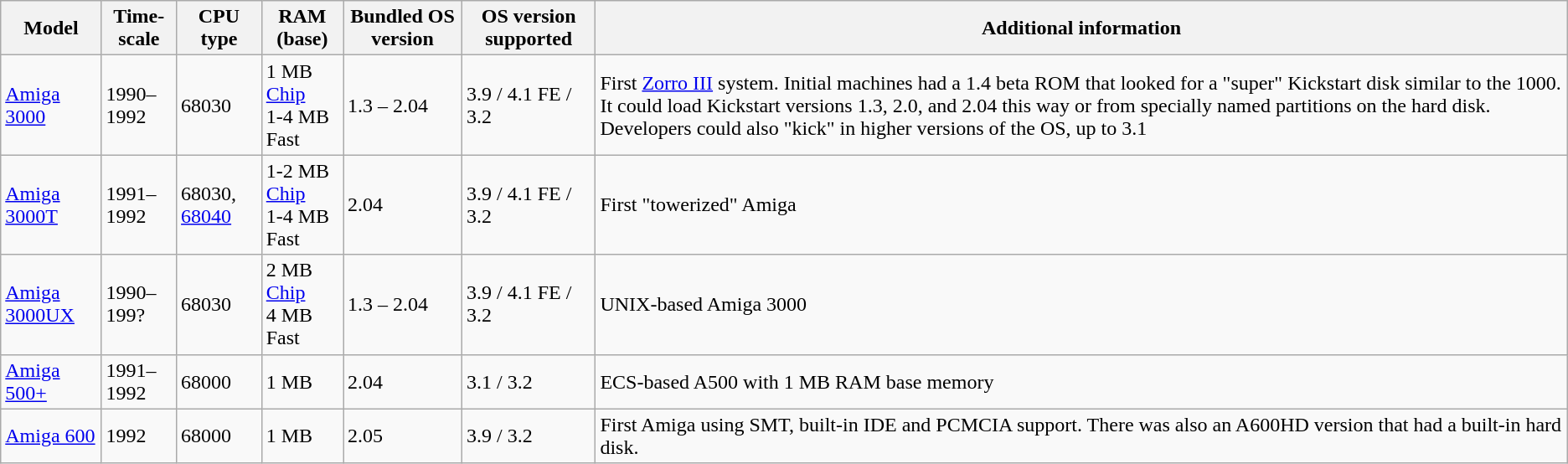<table class="wikitable">
<tr>
<th>Model</th>
<th>Time­scale</th>
<th>CPU type</th>
<th>RAM (base)</th>
<th>Bundled OS version</th>
<th>OS version supported</th>
<th>Additional information</th>
</tr>
<tr>
<td><a href='#'>Amiga 3000</a></td>
<td>1990–1992</td>
<td>68030</td>
<td>1 MB <a href='#'>Chip</a><br>1-4 MB Fast</td>
<td>1.3 – 2.04</td>
<td>3.9 / 4.1 FE / 3.2</td>
<td>First <a href='#'>Zorro III</a> system. Initial machines had a 1.4 beta ROM that looked for a "super" Kickstart disk similar to the 1000. It could load Kickstart versions 1.3, 2.0, and 2.04 this way or from specially named partitions on the hard disk. Developers could also "kick" in higher versions of the OS, up to 3.1</td>
</tr>
<tr>
<td><a href='#'>Amiga 3000T</a></td>
<td>1991–1992</td>
<td>68030, <a href='#'>68040</a></td>
<td>1-2 MB <a href='#'>Chip</a><br>1-4 MB Fast</td>
<td>2.04</td>
<td>3.9 / 4.1 FE / 3.2</td>
<td>First "towerized" Amiga</td>
</tr>
<tr>
<td><a href='#'>Amiga 3000UX</a></td>
<td>1990–199?</td>
<td>68030</td>
<td>2 MB <a href='#'>Chip</a><br>4 MB Fast</td>
<td>1.3 – 2.04</td>
<td>3.9 / 4.1 FE / 3.2</td>
<td>UNIX-based Amiga 3000</td>
</tr>
<tr>
<td><a href='#'>Amiga 500+</a></td>
<td>1991–1992</td>
<td>68000</td>
<td>1 MB</td>
<td>2.04</td>
<td>3.1 / 3.2</td>
<td>ECS-based A500 with 1 MB RAM base memory</td>
</tr>
<tr>
<td><a href='#'>Amiga 600</a></td>
<td>1992</td>
<td>68000</td>
<td>1 MB</td>
<td>2.05</td>
<td>3.9 / 3.2</td>
<td>First Amiga using SMT, built-in IDE and PCMCIA support. There was also an A600HD version that had a built-in hard disk.</td>
</tr>
</table>
